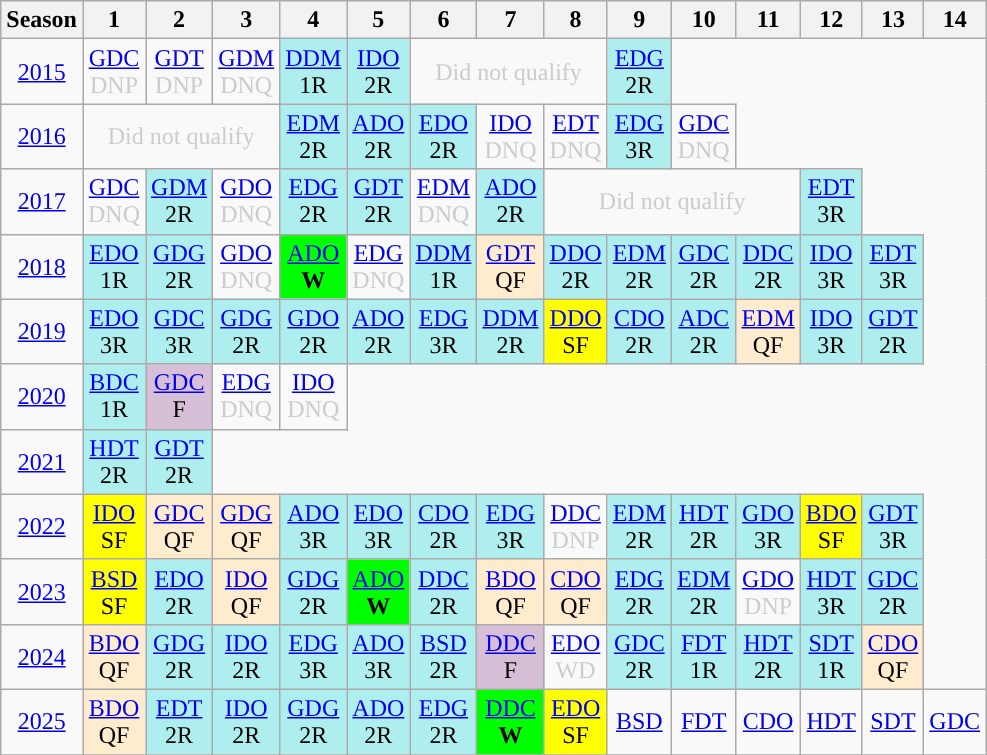<table class="wikitable" style="width:50%; margin:0">
<tr>
<th>Season</th>
<th>1</th>
<th>2</th>
<th>3</th>
<th>4</th>
<th>5</th>
<th>6</th>
<th>7</th>
<th>8</th>
<th>9</th>
<th>10</th>
<th>11</th>
<th>12</th>
<th>13</th>
<th>14</th>
</tr>
<tr>
<td style="text-align:center;"background:#efefef;"><a href='#'>2015</a></td>
<td style="text-align:center; color:#ccc;"><a href='#'>GDC</a><br>DNP</td>
<td style="text-align:center; color:#ccc;"><a href='#'>GDT</a><br>DNP</td>
<td style="text-align:center; color:#ccc;"><a href='#'>GDM</a><br>DNQ</td>
<td style="text-align:center; background:#afeeee;"><a href='#'>DDM</a><br>1R</td>
<td style="text-align:center; background:#afeeee;"><a href='#'>IDO</a><br>2R</td>
<td colspan="3" style="text-align:center; color:#ccc;">Did not qualify</td>
<td style="text-align:center; background:#afeeee;"><a href='#'>EDG</a><br>2R</td>
</tr>
<tr>
<td style="text-align:center;"background:#efefef;"><a href='#'>2016</a></td>
<td colspan="3" style="text-align:center; color:#ccc;">Did not qualify</td>
<td style="text-align:center; background:#afeeee;"><a href='#'>EDM</a><br>2R</td>
<td style="text-align:center; background:#afeeee;"><a href='#'>ADO</a><br>2R</td>
<td style="text-align:center; background:#afeeee;"><a href='#'>EDO</a><br>2R</td>
<td style="text-align:center; color:#ccc;"><a href='#'>IDO</a><br>DNQ</td>
<td style="text-align:center; color:#ccc;"><a href='#'>EDT</a><br>DNQ</td>
<td style="text-align:center; background:#afeeee;"><a href='#'>EDG</a><br>3R</td>
<td style="text-align:center; color:#ccc;"><a href='#'>GDC</a><br>DNQ</td>
</tr>
<tr>
<td style="text-align:center;"background:#efefef;"><a href='#'>2017</a></td>
<td style="text-align:center; color:#ccc;"><a href='#'>GDC</a><br>DNQ</td>
<td style="text-align:center; background:#afeeee;"><a href='#'>GDM</a><br>2R</td>
<td style="text-align:center; color:#ccc;"><a href='#'>GDO</a><br>DNQ</td>
<td style="text-align:center; background:#afeeee;"><a href='#'>EDG</a><br>2R</td>
<td style="text-align:center; background:#afeeee;"><a href='#'>GDT</a><br>2R</td>
<td style="text-align:center; color:#ccc;"><a href='#'>EDM</a><br>DNQ</td>
<td style="text-align:center; background:#afeeee;"><a href='#'>ADO</a><br>2R</td>
<td colspan="4" style="text-align:center; color:#ccc;">Did not qualify</td>
<td style="text-align:center; background:#afeeee;"><a href='#'>EDT</a><br>3R</td>
</tr>
<tr>
<td style="text-align:center;"background:#efefef;"><a href='#'>2018</a></td>
<td style="text-align:center; background:#afeeee;"><a href='#'>EDO</a><br>1R</td>
<td style="text-align:center; background:#afeeee;"><a href='#'>GDG</a><br>2R</td>
<td style="text-align:center; color:#ccc;"><a href='#'>GDO</a><br>DNQ</td>
<td style="text-align:center; background:lime;"><a href='#'>ADO</a><br><strong>W</strong></td>
<td style="text-align:center; color:#ccc;"><a href='#'>EDG</a><br>DNQ</td>
<td style="text-align:center; background:#afeeee;"><a href='#'>DDM</a><br>1R</td>
<td style="text-align:center; background:#ffebcd;"><a href='#'>GDT</a><br>QF</td>
<td style="text-align:center; background:#afeeee;"><a href='#'>DDO</a><br>2R</td>
<td style="text-align:center; background:#afeeee;"><a href='#'>EDM</a><br>2R</td>
<td style="text-align:center; background:#afeeee;"><a href='#'>GDC</a><br>2R</td>
<td style="text-align:center; background:#afeeee;"><a href='#'>DDC</a><br>2R</td>
<td style="text-align:center; background:#afeeee;"><a href='#'>IDO</a><br>3R</td>
<td style="text-align:center; background:#afeeee;"><a href='#'>EDT</a><br>3R</td>
</tr>
<tr>
<td style="text-align:center;"background:#efefef;"><a href='#'>2019</a></td>
<td style="text-align:center; background:#afeeee;"><a href='#'>EDO</a><br>3R</td>
<td style="text-align:center; background:#afeeee;"><a href='#'>GDC</a><br>3R</td>
<td style="text-align:center; background:#afeeee;"><a href='#'>GDG</a><br>2R</td>
<td style="text-align:center; background:#afeeee;"><a href='#'>GDO</a><br>2R</td>
<td style="text-align:center; background:#afeeee;"><a href='#'>ADO</a><br>2R</td>
<td style="text-align:center; background:#afeeee;"><a href='#'>EDG</a><br>3R</td>
<td style="text-align:center; background:#afeeee;"><a href='#'>DDM</a><br>2R</td>
<td style="text-align:center; background:yellow;"><a href='#'>DDO</a><br>SF</td>
<td style="text-align:center; background:#afeeee;"><a href='#'>CDO</a><br>2R</td>
<td style="text-align:center; background:#afeeee;"><a href='#'>ADC</a><br>2R</td>
<td style="text-align:center; background:#ffebcd;"><a href='#'>EDM</a><br>QF</td>
<td style="text-align:center; background:#afeeee;"><a href='#'>IDO</a><br>3R</td>
<td style="text-align:center; background:#afeeee;"><a href='#'>GDT</a><br>2R</td>
</tr>
<tr>
<td style="text-align:center;"background:#efefef;"><a href='#'>2020</a></td>
<td style="text-align:center; background:#afeeee;"><a href='#'>BDC</a><br>1R</td>
<td style="text-align:center; background:thistle;"><a href='#'>GDC</a><br>F</td>
<td style="text-align:center; color:#ccc;"><a href='#'>EDG</a><br>DNQ</td>
<td style="text-align:center; color:#ccc;"><a href='#'>IDO</a><br>DNQ</td>
</tr>
<tr>
<td style="text-align:center;"background:#efefef;"><a href='#'>2021</a></td>
<td style="text-align:center; background:#afeeee;"><a href='#'>HDT</a><br>2R</td>
<td style="text-align:center; background:#afeeee;"><a href='#'>GDT</a><br>2R</td>
</tr>
<tr>
<td style="text-align:center;"background:#efefef;"><a href='#'>2022</a></td>
<td style="text-align:center; background:yellow;"><a href='#'>IDO</a><br>SF</td>
<td style="text-align:center; background:#ffebcd;"><a href='#'>GDC</a><br>QF</td>
<td style="text-align:center; background:#ffebcd;"><a href='#'>GDG</a><br>QF</td>
<td style="text-align:center; background:#afeeee;"><a href='#'>ADO</a><br>3R</td>
<td style="text-align:center; background:#afeeee;"><a href='#'>EDO</a><br>3R</td>
<td style="text-align:center; background:#afeeee;"><a href='#'>CDO</a><br>2R</td>
<td style="text-align:center; background:#afeeee;"><a href='#'>EDG</a><br>3R</td>
<td style="text-align:center; color:#ccc;"><a href='#'>DDC</a><br>DNP</td>
<td style="text-align:center; background:#afeeee;"><a href='#'>EDM</a><br>2R</td>
<td style="text-align:center; background:#afeeee;"><a href='#'>HDT</a><br>2R</td>
<td style="text-align:center; background:#afeeee;"><a href='#'>GDO</a><br>3R</td>
<td style="text-align:center; background:yellow;"><a href='#'>BDO</a><br>SF</td>
<td style="text-align:center; background:#afeeee;"><a href='#'>GDT</a><br>3R</td>
</tr>
<tr>
<td style="text-align:center;"background:#efefef;"><a href='#'>2023</a></td>
<td style="text-align:center; background:yellow;"><a href='#'>BSD</a><br>SF</td>
<td style="text-align:center; background:#afeeee;"><a href='#'>EDO</a><br>2R</td>
<td style="text-align:center; background:#ffebcd;"><a href='#'>IDO</a><br>QF</td>
<td style="text-align:center; background:#afeeee;"><a href='#'>GDG</a><br>2R</td>
<td style="text-align:center; background:lime;"><a href='#'>ADO</a><br><strong>W</strong></td>
<td style="text-align:center; background:#afeeee;"><a href='#'>DDC</a><br>2R</td>
<td style="text-align:center; background:#ffebcd;"><a href='#'>BDO</a><br>QF</td>
<td style="text-align:center; background:#ffebcd;"><a href='#'>CDO</a><br>QF</td>
<td style="text-align:center; background:#afeeee;"><a href='#'>EDG</a><br>2R</td>
<td style="text-align:center; background:#afeeee;"><a href='#'>EDM</a><br>2R</td>
<td style="text-align:center; color:#ccc;"><a href='#'>GDO</a><br>DNP</td>
<td style="text-align:center; background:#afeeee;"><a href='#'>HDT</a><br>3R</td>
<td style="text-align:center; background:#afeeee;"><a href='#'>GDC</a><br>2R</td>
</tr>
<tr>
<td style="text-align:center;"background:#efefef;"><a href='#'>2024</a></td>
<td style="text-align:center; background:#ffebcd;"><a href='#'>BDO</a><br>QF</td>
<td style="text-align:center; background:#afeeee;"><a href='#'>GDG</a><br>2R</td>
<td style="text-align:center; background:#afeeee;"><a href='#'>IDO</a><br>2R</td>
<td style="text-align:center; background:#afeeee;"><a href='#'>EDG</a><br>3R</td>
<td style="text-align:center; background:#afeeee;"><a href='#'>ADO</a><br>3R</td>
<td style="text-align:center; background:#afeeee;"><a href='#'>BSD</a><br>2R</td>
<td style="text-align:center; background:thistle;"><a href='#'>DDC</a><br>F</td>
<td style="text-align:center; color:#ccc;"><a href='#'>EDO</a><br>WD</td>
<td style="text-align:center; background:#afeeee;"><a href='#'>GDC</a><br>2R</td>
<td style="text-align:center; background:#afeeee;"><a href='#'>FDT</a><br>1R</td>
<td style="text-align:center; background:#afeeee;"><a href='#'>HDT</a><br>2R</td>
<td style="text-align:center; background:#afeeee;"><a href='#'>SDT</a><br>1R</td>
<td style="text-align:center; background:#ffebcd;"><a href='#'>CDO</a><br>QF</td>
</tr>
<tr>
<td style="text-align:center;"background:#efefef;"><a href='#'>2025</a></td>
<td style="text-align:center; background:#ffebcd;"><a href='#'>BDO</a><br>QF</td>
<td style="text-align:center; background:#afeeee;"><a href='#'>EDT</a><br>2R</td>
<td style="text-align:center; background:#afeeee;"><a href='#'>IDO</a><br>2R</td>
<td style="text-align:center; background:#afeeee;"><a href='#'>GDG</a><br>2R</td>
<td style="text-align:center; background:#afeeee;"><a href='#'>ADO</a><br>2R</td>
<td style="text-align:center; background:#afeeee;"><a href='#'>EDG</a><br>2R</td>
<td style="text-align:center; background:lime;"><a href='#'>DDC</a><br><strong>W</strong></td>
<td style="text-align:center; background:yellow;"><a href='#'>EDO</a><br>SF</td>
<td style="text-align:center; color:#ccc;"><a href='#'>BSD</a><br></td>
<td style="text-align:center; color:#ccc;"><a href='#'>FDT</a><br></td>
<td style="text-align:center; color:#ccc;"><a href='#'>CDO</a><br></td>
<td style="text-align:center; color:#ccc;"><a href='#'>HDT</a><br></td>
<td style="text-align:center; color:#ccc;"><a href='#'>SDT</a><br></td>
<td style="text-align:center; color:#ccc;"><a href='#'>GDC</a><br></td>
</tr>
<tr>
</tr>
</table>
